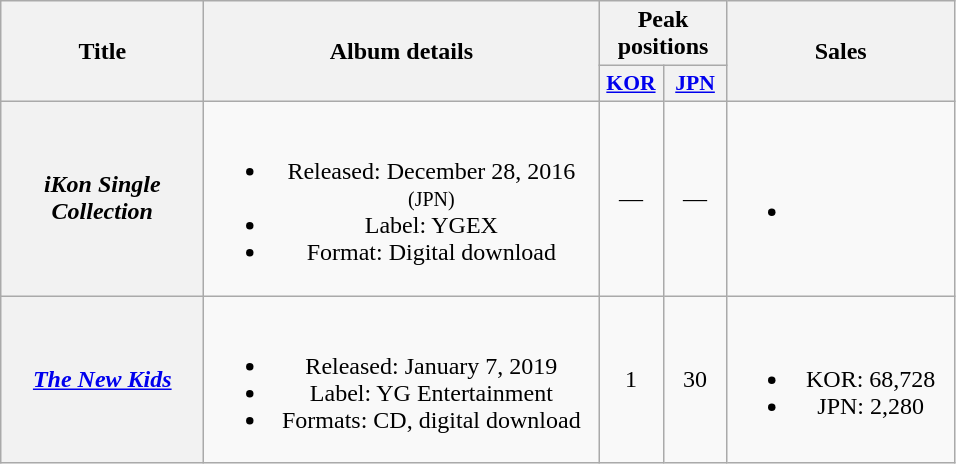<table class="wikitable plainrowheaders" style="text-align:center;">
<tr>
<th scope="col" rowspan="2" style="width:8em;">Title</th>
<th scope="col" rowspan="2" style="width:16em;">Album details</th>
<th scope="col" colspan="2">Peak positions</th>
<th scope="col" rowspan="2" style="width:9em;">Sales</th>
</tr>
<tr>
<th scope="col" style="width:2.5em;font-size:90%;"><a href='#'>KOR</a><br></th>
<th scope="col" style="width:2.5em;font-size:90%;"><a href='#'>JPN</a><br></th>
</tr>
<tr>
<th scope="row"><em>iKon Single Collection</em></th>
<td><br><ul><li>Released: December 28, 2016 <small>(JPN)</small></li><li>Label: YGEX</li><li>Format: Digital download</li></ul></td>
<td>—</td>
<td>—</td>
<td><br><ul><li></li></ul></td>
</tr>
<tr>
<th scope="row"><em><a href='#'>The New Kids</a></em></th>
<td><br><ul><li>Released: January 7, 2019</li><li>Label: YG Entertainment</li><li>Formats: CD, digital download</li></ul></td>
<td>1</td>
<td>30</td>
<td><br><ul><li>KOR: 68,728</li><li>JPN: 2,280</li></ul></td>
</tr>
</table>
